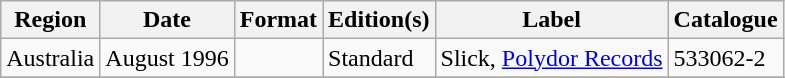<table class="wikitable plainrowheaders">
<tr>
<th scope="col">Region</th>
<th scope="col">Date</th>
<th scope="col">Format</th>
<th scope="col">Edition(s)</th>
<th scope="col">Label</th>
<th scope="col">Catalogue</th>
</tr>
<tr>
<td>Australia</td>
<td>August 1996</td>
<td></td>
<td>Standard</td>
<td>Slick, <a href='#'>Polydor Records</a></td>
<td>533062-2</td>
</tr>
<tr>
</tr>
</table>
